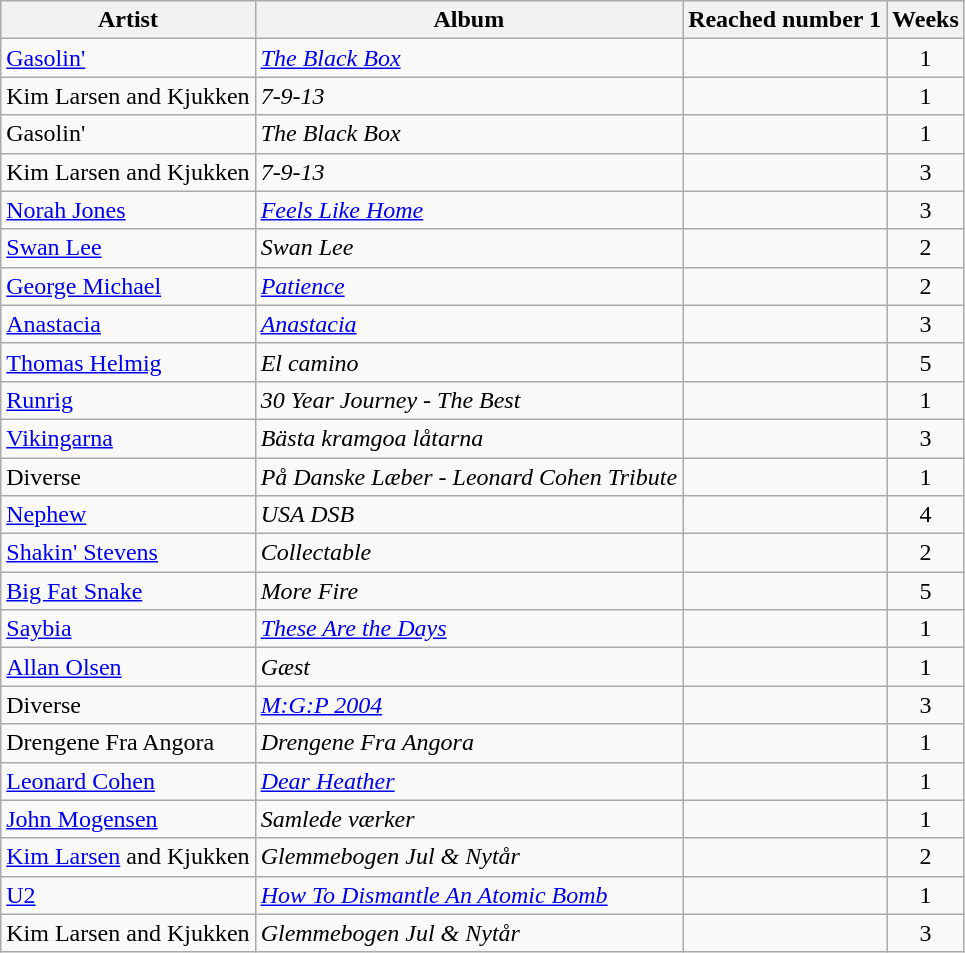<table class="sortable wikitable">
<tr>
<th>Artist</th>
<th>Album</th>
<th>Reached number 1</th>
<th>Weeks</th>
</tr>
<tr>
<td><a href='#'>Gasolin'</a></td>
<td><em><a href='#'>The Black Box</a></em></td>
<td></td>
<td style="text-align:center;">1</td>
</tr>
<tr>
<td>Kim Larsen and Kjukken</td>
<td><em>7-9-13</em></td>
<td></td>
<td style="text-align:center;">1</td>
</tr>
<tr>
<td>Gasolin'</td>
<td><em>The Black Box</em></td>
<td></td>
<td style="text-align:center;">1</td>
</tr>
<tr>
<td>Kim Larsen and Kjukken</td>
<td><em>7-9-13</em></td>
<td></td>
<td style="text-align:center;">3</td>
</tr>
<tr>
<td><a href='#'>Norah Jones</a></td>
<td><em><a href='#'>Feels Like Home</a></em></td>
<td></td>
<td style="text-align:center;">3</td>
</tr>
<tr>
<td><a href='#'>Swan Lee</a></td>
<td><em>Swan Lee</em></td>
<td></td>
<td style="text-align:center;">2</td>
</tr>
<tr>
<td><a href='#'>George Michael</a></td>
<td><em><a href='#'>Patience</a></em></td>
<td></td>
<td style="text-align:center;">2</td>
</tr>
<tr>
<td><a href='#'>Anastacia</a></td>
<td><em><a href='#'>Anastacia</a></em></td>
<td></td>
<td style="text-align:center;">3</td>
</tr>
<tr>
<td><a href='#'>Thomas Helmig</a></td>
<td><em>El camino</em></td>
<td></td>
<td style="text-align:center;">5</td>
</tr>
<tr>
<td><a href='#'>Runrig</a></td>
<td><em>30 Year Journey - The Best</em></td>
<td></td>
<td style="text-align:center;">1</td>
</tr>
<tr>
<td><a href='#'>Vikingarna</a></td>
<td><em>Bästa kramgoa låtarna</em></td>
<td></td>
<td style="text-align:center;">3</td>
</tr>
<tr>
<td>Diverse</td>
<td><em>På Danske Læber - Leonard Cohen Tribute</em></td>
<td></td>
<td style="text-align:center;">1</td>
</tr>
<tr>
<td><a href='#'>Nephew</a></td>
<td><em>USA DSB</em></td>
<td></td>
<td style="text-align:center;">4</td>
</tr>
<tr>
<td><a href='#'>Shakin' Stevens</a></td>
<td><em>Collectable</em></td>
<td></td>
<td style="text-align:center;">2</td>
</tr>
<tr>
<td><a href='#'>Big Fat Snake</a></td>
<td><em>More Fire</em></td>
<td></td>
<td style="text-align:center;">5</td>
</tr>
<tr>
<td><a href='#'>Saybia</a></td>
<td><em><a href='#'>These Are the Days</a></em></td>
<td></td>
<td style="text-align:center;">1</td>
</tr>
<tr>
<td><a href='#'>Allan Olsen</a></td>
<td><em>Gæst</em></td>
<td></td>
<td style="text-align:center;">1</td>
</tr>
<tr>
<td>Diverse</td>
<td><em><a href='#'>M:G:P 2004</a></em></td>
<td></td>
<td style="text-align:center;">3</td>
</tr>
<tr>
<td>Drengene Fra Angora</td>
<td><em>Drengene Fra Angora</em></td>
<td></td>
<td style="text-align:center;">1</td>
</tr>
<tr>
<td><a href='#'>Leonard Cohen</a></td>
<td><em><a href='#'>Dear Heather</a></em></td>
<td></td>
<td style="text-align:center;">1</td>
</tr>
<tr>
<td><a href='#'>John Mogensen</a></td>
<td><em>Samlede værker</em></td>
<td></td>
<td style="text-align:center;">1</td>
</tr>
<tr>
<td><a href='#'>Kim Larsen</a> and Kjukken</td>
<td><em>Glemmebogen Jul & Nytår</em></td>
<td></td>
<td style="text-align:center;">2</td>
</tr>
<tr>
<td><a href='#'>U2</a></td>
<td><em><a href='#'>How To Dismantle An Atomic Bomb</a></em></td>
<td></td>
<td style="text-align:center;">1</td>
</tr>
<tr>
<td>Kim Larsen and Kjukken</td>
<td><em>Glemmebogen Jul & Nytår</em></td>
<td></td>
<td style="text-align:center;">3</td>
</tr>
</table>
